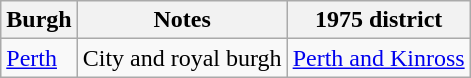<table class="wikitable">
<tr>
<th>Burgh</th>
<th>Notes</th>
<th>1975 district</th>
</tr>
<tr>
<td><a href='#'>Perth</a></td>
<td>City and royal burgh</td>
<td><a href='#'>Perth and Kinross</a></td>
</tr>
</table>
